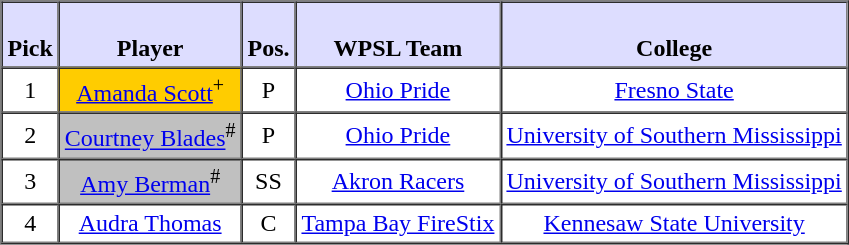<table style="text-align: center" border="1" cellpadding="3" cellspacing="0">
<tr>
<th style="background:#ddf;"><br>Pick</th>
<th style="background:#ddf;"><br>Player</th>
<th style="background:#ddf;"><br>Pos.</th>
<th style="background:#ddf;"><br>WPSL Team</th>
<th style="background:#ddf;"><br>College</th>
</tr>
<tr>
<td>1</td>
<td style="background:#FFCC00;"><a href='#'>Amanda Scott</a><sup>+</sup></td>
<td>P</td>
<td><a href='#'>Ohio Pride</a></td>
<td><a href='#'>Fresno State</a></td>
</tr>
<tr>
<td>2</td>
<td style="background:#C0C0C0;"><a href='#'>Courtney Blades</a><sup>#</sup></td>
<td>P</td>
<td><a href='#'>Ohio Pride</a></td>
<td><a href='#'>University of Southern Mississippi</a></td>
</tr>
<tr>
<td>3</td>
<td style="background:#C0C0C0;"><a href='#'>Amy Berman</a><sup>#</sup></td>
<td>SS</td>
<td><a href='#'>Akron Racers</a></td>
<td><a href='#'>University of Southern Mississippi</a></td>
</tr>
<tr>
<td>4</td>
<td><a href='#'>Audra Thomas</a></td>
<td>C</td>
<td><a href='#'>Tampa Bay FireStix</a></td>
<td><a href='#'>Kennesaw State University</a></td>
</tr>
</table>
